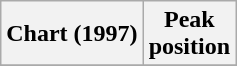<table class="wikitable sortable plainrowheaders">
<tr>
<th>Chart (1997)</th>
<th>Peak<br>position</th>
</tr>
<tr>
</tr>
</table>
